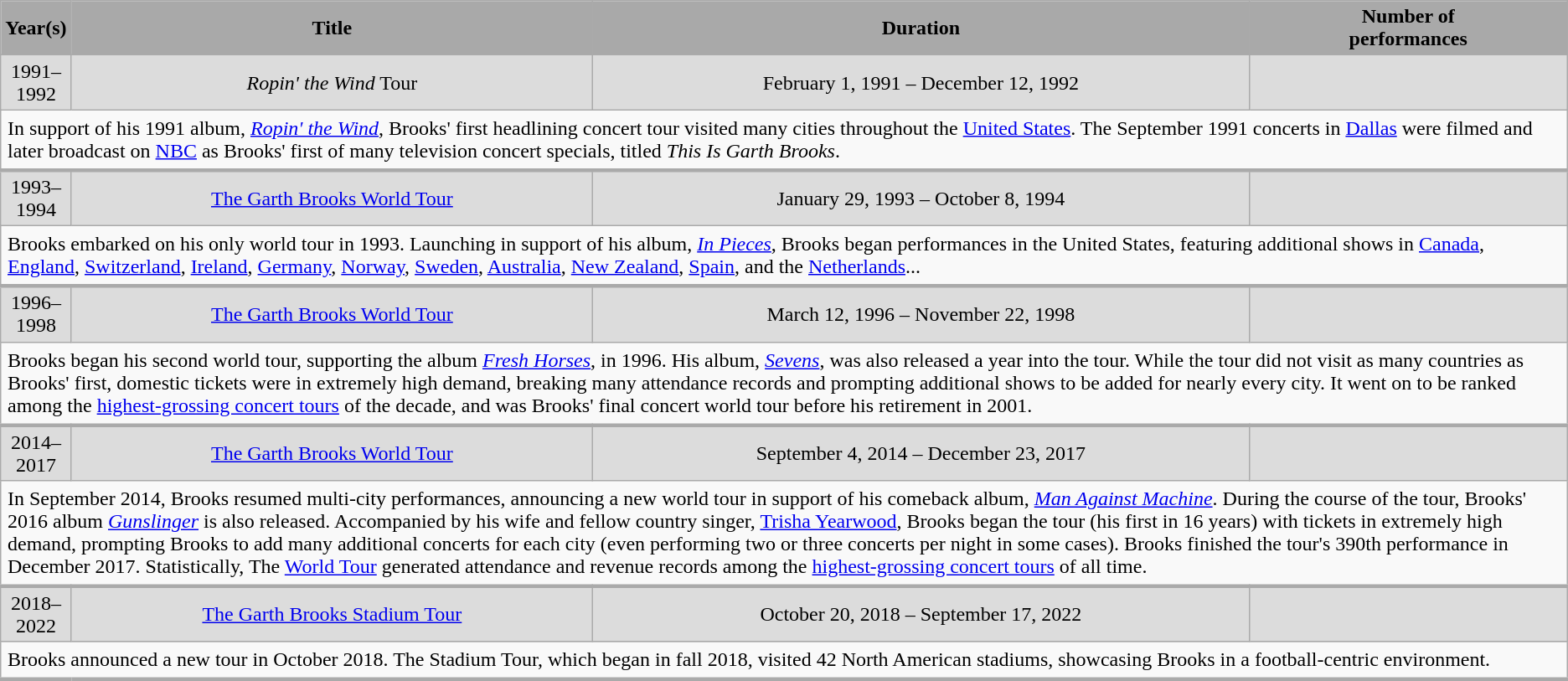<table class="wikitable">
<tr>
<th style="background:darkGrey;">Year(s)</th>
<th style="background:darkGrey;">Title</th>
<th style="background:darkGrey;">Duration</th>
<th style="background:darkGrey;">Number of<br>performances</th>
</tr>
<tr style="background:#dcdcdc;">
<td style="text-align:center;">1991–1992</td>
<td style="background:#dcdcdc; text-align:center;"><em>Ropin' the Wind</em> Tour</td>
<td style="background:#dcdcdc; text-align:center;">February 1, 1991 – December 12, 1992</td>
<td style="background:#dcdcdc;"></td>
</tr>
<tr>
<td colspan="4" style="border-bottom-width:3px; padding:5px;">In support of his 1991 album, <em><a href='#'>Ropin' the Wind</a></em>, Brooks' first headlining concert tour visited many cities throughout the <a href='#'>United States</a>. The September 1991 concerts in <a href='#'>Dallas</a> were filmed and later broadcast on <a href='#'>NBC</a> as Brooks' first of many television concert specials, titled <em>This Is Garth Brooks</em>.</td>
</tr>
<tr>
<td style="text-align:center; background:#dcdcdc; width:5px;;">1993–1994</td>
<td style="background:#dcdcdc; text-align:center;"><a href='#'>The Garth Brooks World Tour</a></td>
<td style="background:#dcdcdc; text-align:center;">January 29, 1993 – October 8, 1994</td>
<td style="background:#dcdcdc;"></td>
</tr>
<tr>
<td colspan="4" style="border-bottom-width:3px; padding:5px;">Brooks embarked on his only world tour in 1993. Launching in support of his album, <em><a href='#'>In Pieces</a></em>, Brooks began performances in the United States, featuring additional shows in <a href='#'>Canada</a>, <a href='#'>England</a>, <a href='#'>Switzerland</a>, <a href='#'>Ireland</a>, <a href='#'>Germany</a>, <a href='#'>Norway</a>, <a href='#'>Sweden</a>, <a href='#'>Australia</a>, <a href='#'>New Zealand</a>, <a href='#'>Spain</a>, and the <a href='#'>Netherlands</a>...</td>
</tr>
<tr>
<td style="background:#dcdcdc; text-align:center;">1996–1998</td>
<td style="background:#dcdcdc; text-align:center;"><a href='#'>The Garth Brooks World Tour</a></td>
<td style="background:#dcdcdc; text-align:center;">March 12, 1996 – November 22, 1998</td>
<td style="background:#dcdcdc;"></td>
</tr>
<tr>
<td colspan="4" style="border-bottom-width:3px; padding:5px;">Brooks began his second world tour, supporting the album <em><a href='#'>Fresh Horses</a></em>, in 1996. His album, <em><a href='#'>Sevens</a></em>, was also released a year into the tour. While the tour did not visit as many countries as Brooks' first, domestic tickets were in extremely high demand, breaking many attendance records and prompting additional shows to be added for nearly every city. It went on to be ranked among the <a href='#'>highest-grossing concert tours</a> of the decade, and was Brooks' final concert world tour before his retirement in 2001.</td>
</tr>
<tr style="background:#dcdcdc;">
<td style="text-align:center;">2014–2017</td>
<td style="background:#dcdcdc; text-align:center;"><a href='#'>The Garth Brooks World Tour</a></td>
<td style="background:#dcdcdc; text-align:center;">September 4, 2014 – December 23, 2017</td>
<td style="background:#dcdcdc;"></td>
</tr>
<tr>
<td colspan="4" style="border-bottom-width:3px; padding:5px;">In September 2014, Brooks resumed multi-city performances, announcing a new world tour in support of his comeback album, <em><a href='#'>Man Against Machine</a></em>. During the course of the tour, Brooks' 2016 album <em><a href='#'>Gunslinger</a></em> is also released. Accompanied by his wife and fellow country singer, <a href='#'>Trisha Yearwood</a>, Brooks began the tour (his first in 16 years) with tickets in extremely high demand, prompting Brooks to add many additional concerts for each city (even performing two or three concerts per night in some cases). Brooks finished the tour's 390th performance in December 2017. Statistically, The <a href='#'>World Tour</a> generated attendance and revenue records among the <a href='#'>highest-grossing concert tours</a> of all time.</td>
</tr>
<tr style="background:#dcdcdc;">
<td style="text-align:center;">2018–2022</td>
<td style="background:#dcdcdc; text-align:center;"><a href='#'>The Garth Brooks Stadium Tour</a></td>
<td style="background:#dcdcdc; text-align:center;">October 20, 2018 – September 17, 2022</td>
<td style="background:#dcdcdc;"></td>
</tr>
<tr>
<td colspan="4" style="border-bottom-width:3px; padding:5px;">Brooks announced a new tour in October 2018. The Stadium Tour, which began in fall 2018, visited 42 North American stadiums, showcasing Brooks in a football-centric environment.</td>
</tr>
</table>
